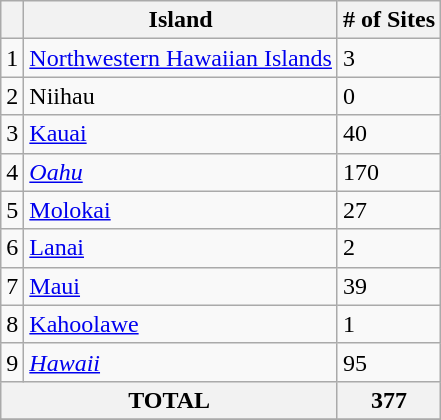<table class="wikitable sortable">
<tr>
<th></th>
<th><strong>Island</strong></th>
<th><strong># of Sites</strong></th>
</tr>
<tr ->
<td>1</td>
<td><a href='#'>Northwestern Hawaiian Islands</a></td>
<td>3</td>
</tr>
<tr ->
<td>2</td>
<td>Niihau</td>
<td>0</td>
</tr>
<tr ->
<td>3</td>
<td><a href='#'>Kauai</a></td>
<td>40</td>
</tr>
<tr ->
<td>4</td>
<td><em><a href='#'>Oahu</a></em></td>
<td>170</td>
</tr>
<tr ->
<td>5</td>
<td><a href='#'>Molokai</a></td>
<td>27</td>
</tr>
<tr ->
<td>6</td>
<td><a href='#'>Lanai</a></td>
<td>2</td>
</tr>
<tr ->
<td>7</td>
<td><a href='#'>Maui</a></td>
<td>39</td>
</tr>
<tr ->
<td>8</td>
<td><a href='#'>Kahoolawe</a></td>
<td>1</td>
</tr>
<tr ->
<td>9</td>
<td><em><a href='#'>Hawaii</a></em></td>
<td>95</td>
</tr>
<tr class="sortbottom">
<th colspan="2">TOTAL</th>
<th>377</th>
</tr>
<tr ->
</tr>
</table>
